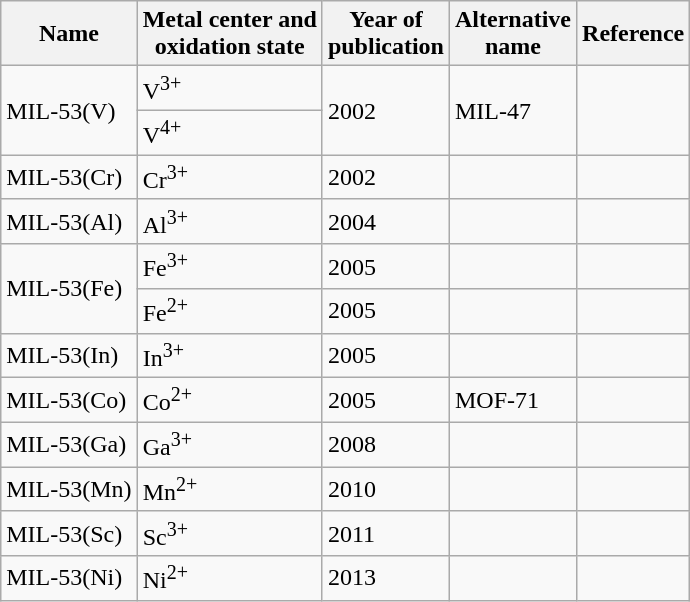<table class="wikitable">
<tr>
<th>Name</th>
<th>Metal center and<br>oxidation state</th>
<th>Year of<br>publication</th>
<th>Alternative<br>name</th>
<th>Reference</th>
</tr>
<tr>
<td rowspan="2">MIL-53(V)</td>
<td>V<sup>3+</sup></td>
<td rowspan="2">2002</td>
<td rowspan="2">MIL-47</td>
<td rowspan="2"></td>
</tr>
<tr>
<td>V<sup>4+</sup></td>
</tr>
<tr>
<td>MIL-53(Cr)</td>
<td>Cr<sup>3+</sup></td>
<td>2002</td>
<td></td>
<td></td>
</tr>
<tr>
<td>MIL-53(Al)</td>
<td>Al<sup>3+</sup></td>
<td>2004</td>
<td></td>
<td></td>
</tr>
<tr>
<td rowspan="2">MIL-53(Fe)</td>
<td>Fe<sup>3+</sup></td>
<td>2005</td>
<td></td>
<td></td>
</tr>
<tr>
<td>Fe<sup>2+</sup></td>
<td>2005</td>
<td></td>
<td></td>
</tr>
<tr>
<td>MIL-53(In)</td>
<td>In<sup>3+</sup></td>
<td>2005</td>
<td></td>
<td></td>
</tr>
<tr>
<td>MIL-53(Co)</td>
<td>Co<sup>2+</sup></td>
<td>2005</td>
<td>MOF-71</td>
<td></td>
</tr>
<tr>
<td>MIL-53(Ga)</td>
<td>Ga<sup>3+</sup></td>
<td>2008</td>
<td></td>
<td></td>
</tr>
<tr>
<td>MIL-53(Mn)</td>
<td>Mn<sup>2+</sup></td>
<td>2010</td>
<td></td>
<td></td>
</tr>
<tr>
<td>MIL-53(Sc)</td>
<td>Sc<sup>3+</sup></td>
<td>2011</td>
<td></td>
<td></td>
</tr>
<tr>
<td>MIL-53(Ni)</td>
<td>Ni<sup>2+</sup></td>
<td>2013</td>
<td></td>
<td></td>
</tr>
</table>
